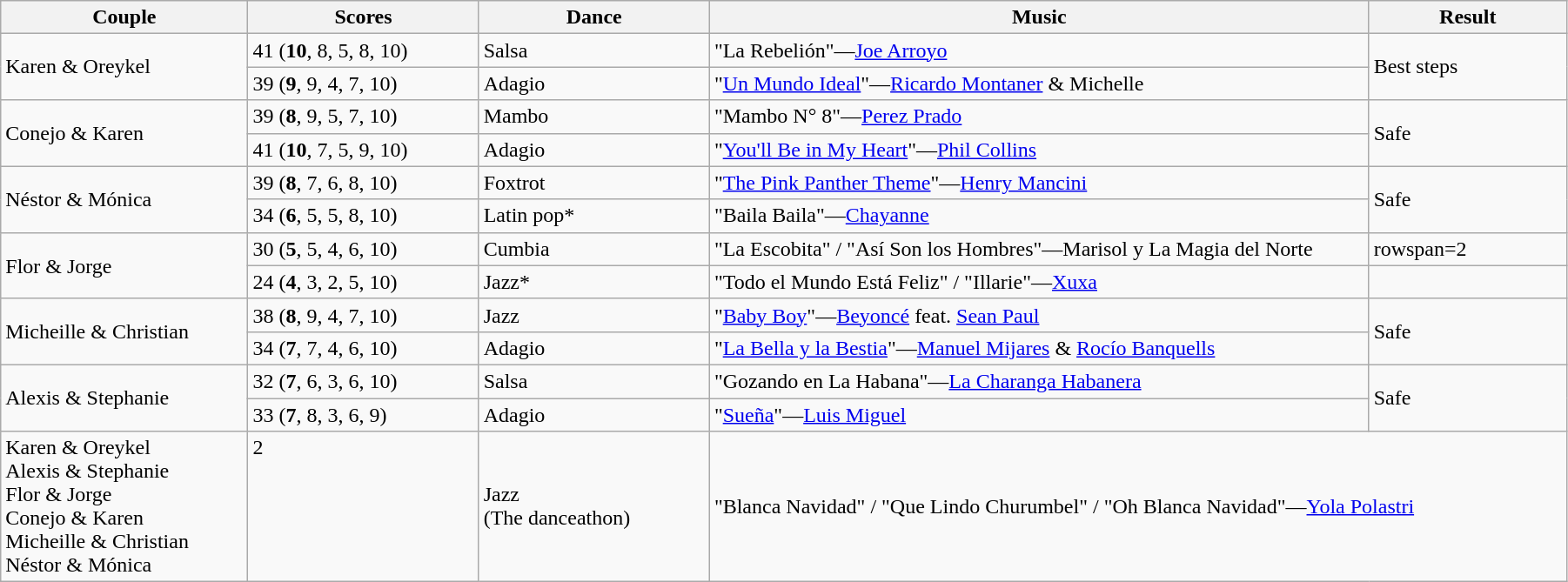<table class="wikitable sortable" style="width:95%; white-space:nowrap">
<tr>
<th style="width:15%;">Couple</th>
<th style="width:14%;">Scores</th>
<th style="width:14%;">Dance</th>
<th style="width:40%;">Music</th>
<th style="width:12%;">Result</th>
</tr>
<tr>
<td rowspan=2>Karen & Oreykel</td>
<td>41 (<strong>10</strong>, 8, 5, 8, 10)</td>
<td>Salsa</td>
<td>"La Rebelión"—<a href='#'>Joe Arroyo</a></td>
<td rowspan=2>Best steps</td>
</tr>
<tr>
<td>39 (<strong>9</strong>, 9, 4, 7, 10)</td>
<td>Adagio</td>
<td>"<a href='#'>Un Mundo Ideal</a>"—<a href='#'>Ricardo Montaner</a> & Michelle</td>
</tr>
<tr>
<td rowspan=2>Conejo & Karen</td>
<td>39 (<strong>8</strong>, 9, 5, 7, 10)</td>
<td>Mambo</td>
<td>"Mambo N° 8"—<a href='#'>Perez Prado</a></td>
<td rowspan=2>Safe</td>
</tr>
<tr>
<td>41 (<strong>10</strong>, 7, 5, 9, 10)</td>
<td>Adagio</td>
<td>"<a href='#'>You'll Be in My Heart</a>"—<a href='#'>Phil Collins</a></td>
</tr>
<tr>
<td rowspan=2>Néstor & Mónica</td>
<td>39 (<strong>8</strong>, 7, 6, 8, 10)</td>
<td>Foxtrot</td>
<td>"<a href='#'>The Pink Panther Theme</a>"—<a href='#'>Henry Mancini</a></td>
<td rowspan=2>Safe</td>
</tr>
<tr>
<td>34 (<strong>6</strong>, 5, 5, 8, 10)</td>
<td>Latin pop*</td>
<td>"Baila Baila"—<a href='#'>Chayanne</a></td>
</tr>
<tr>
<td rowspan=2>Flor & Jorge</td>
<td>30 (<strong>5</strong>, 5, 4, 6, 10)</td>
<td>Cumbia</td>
<td>"La Escobita" / "Así Son los Hombres"—Marisol y La Magia del Norte</td>
<td>rowspan=2 </td>
</tr>
<tr>
<td>24 (<strong>4</strong>, 3, 2, 5, 10)</td>
<td>Jazz*</td>
<td>"Todo el Mundo Está Feliz" / "Illarie"—<a href='#'>Xuxa</a></td>
</tr>
<tr>
<td rowspan=2>Micheille & Christian</td>
<td>38 (<strong>8</strong>, 9, 4, 7, 10)</td>
<td>Jazz</td>
<td>"<a href='#'>Baby Boy</a>"—<a href='#'>Beyoncé</a> feat. <a href='#'>Sean Paul</a></td>
<td rowspan=2>Safe</td>
</tr>
<tr>
<td>34 (<strong>7</strong>, 7, 4, 6, 10)</td>
<td>Adagio</td>
<td>"<a href='#'>La Bella y la Bestia</a>"—<a href='#'>Manuel Mijares</a> & <a href='#'>Rocío Banquells</a></td>
</tr>
<tr>
<td rowspan=2>Alexis & Stephanie</td>
<td>32 (<strong>7</strong>, 6, 3, 6, 10)</td>
<td>Salsa</td>
<td>"Gozando en La Habana"—<a href='#'>La Charanga Habanera</a></td>
<td rowspan=2>Safe</td>
</tr>
<tr>
<td>33 (<strong>7</strong>, 8, 3, 6, 9)</td>
<td>Adagio</td>
<td>"<a href='#'>Sueña</a>"—<a href='#'>Luis Miguel</a></td>
</tr>
<tr>
<td>Karen & Oreykel<br>Alexis & Stephanie<br>Flor & Jorge<br>Conejo & Karen<br>Micheille & Christian<br>Néstor & Mónica</td>
<td valign="top">2</td>
<td>Jazz<br>(The danceathon)</td>
<td colspan="2">"Blanca Navidad" / "Que Lindo Churumbel" / "Oh Blanca Navidad"—<a href='#'>Yola Polastri</a></td>
</tr>
</table>
